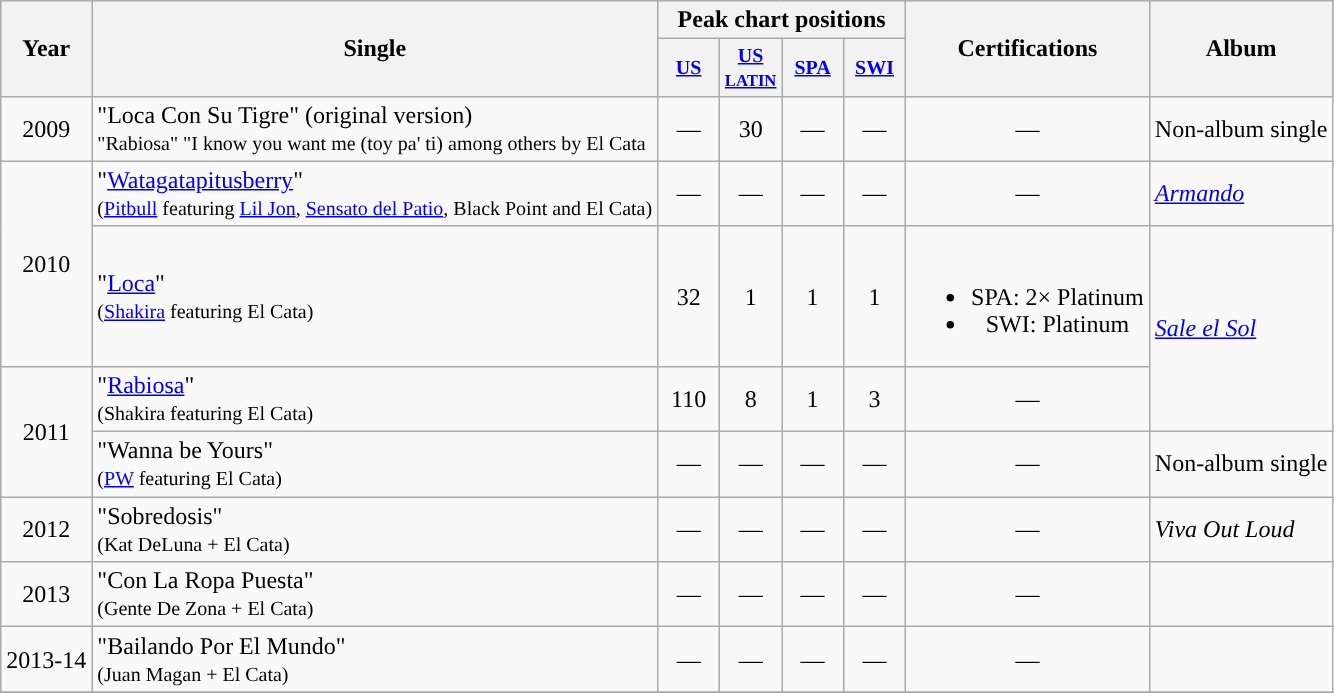<table class="wikitable" style="text-align:center;">
<tr>
<th rowspan="2">Year</th>
<th rowspan="2">Single</th>
<th colspan="4">Peak chart positions</th>
<th rowspan="2">Certifications</th>
<th rowspan="2">Album</th>
</tr>
<tr style=font-size:smaller>
<th width=35><a href='#'>US</a></th>
<th width=35><a href='#'>US <br><small>LATIN</small></a></th>
<th width=35><a href='#'>SPA</a></th>
<th width=35><a href='#'>SWI</a></th>
</tr>
<tr>
<td style="text-align:center;" rowspan="1">2009</td>
<td align="left">"Loca Con Su Tigre" (original version) <br><small> "Rabiosa" "I know you want me (toy pa' ti) among others by El Cata</small></td>
<td style="text-align:center;">—</td>
<td style="text-align:center;">30</td>
<td style="text-align:center;">—</td>
<td style="text-align:center;">—</td>
<td style="text-align:center;">—</td>
<td style="text-align:left;" rowspan="1">Non-album single</td>
</tr>
<tr>
<td style="text-align:center;" rowspan="2">2010</td>
<td align="left">"<a href='#'>Watagatapitusberry</a>" <br><small> (<a href='#'>Pitbull</a> featuring <a href='#'>Lil Jon</a>, <a href='#'>Sensato del Patio</a>, Black Point and El Cata)</small></td>
<td style="text-align:center;">—</td>
<td style="text-align:center;">—</td>
<td style="text-align:center;">—</td>
<td style="text-align:center;">—</td>
<td style="text-align:center;">—</td>
<td style="text-align:left;" rowspan="1"><em><a href='#'>Armando</a></em></td>
</tr>
<tr>
<td align="left">"<a href='#'>Loca</a>" <br><small>(<a href='#'>Shakira</a> featuring El Cata) </small></td>
<td style="text-align:center;">32<br></td>
<td style="text-align:center;">1<br></td>
<td style="text-align:center;">1<br></td>
<td style="text-align:center;">1<br></td>
<td style="text-align:center;"><br><ul><li>SPA: 2× Platinum</li><li>SWI: Platinum </li></ul></td>
<td style="text-align:left;" rowspan="2"><em><a href='#'>Sale el Sol</a></em></td>
</tr>
<tr>
<td style="text-align:center;" rowspan="2">2011</td>
<td align="left">"<a href='#'>Rabiosa</a>" <br><small>(Shakira featuring El Cata)</small></td>
<td style="text-align:center;">110<br></td>
<td style="text-align:center;">8<br></td>
<td style="text-align:center;">1</td>
<td style="text-align:center;">3</td>
<td style="text-align:center;">—</td>
</tr>
<tr>
<td align="left">"Wanna be Yours" <br><small>(<a href='#'>PW</a> featuring El Cata)</small></td>
<td style="text-align:center;">—</td>
<td style="text-align:center;">—</td>
<td style="text-align:center;">—</td>
<td style="text-align:center;">—</td>
<td style="text-align:center;">—</td>
<td style="text-align:left;">Non-album single</td>
</tr>
<tr>
<td style="text-align:center;" rowspan="1">2012</td>
<td align="left">"Sobredosis" <br><small> (Kat DeLuna + El Cata) </small></td>
<td style="text-align:center;">—</td>
<td style="text-align:center;">—</td>
<td style="text-align:center;">—</td>
<td style="text-align:center;">—</td>
<td style="text-align:center;">—</td>
<td style="text-align:left;"><em>Viva Out Loud</em></td>
</tr>
<tr>
<td style="text-align:center;" rowspan="1">2013</td>
<td align="left">"Con La Ropa Puesta" <br><small> (Gente De Zona + El Cata) </small></td>
<td style="text-align:center;">—</td>
<td style="text-align:center;">—</td>
<td style="text-align:center;">—</td>
<td style="text-align:center;">—</td>
<td style="text-align:center;">—</td>
<td style="text-align:left;"></td>
</tr>
<tr>
<td style="text-align:center;" rowspan="1">2013-14</td>
<td align="left">"Bailando Por El Mundo" <br><small> (Juan Magan + El Cata) </small></td>
<td style="text-align:center;">—</td>
<td style="text-align:center;">—</td>
<td style="text-align:center;">—</td>
<td style="text-align:center;">—</td>
<td style="text-align:center;">—</td>
<td style="text-align:left;"></td>
</tr>
<tr>
</tr>
</table>
